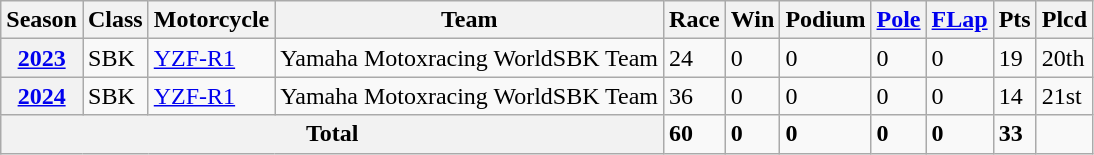<table class="wikitable">
<tr>
<th>Season</th>
<th>Class</th>
<th>Motorcycle</th>
<th>Team</th>
<th>Race</th>
<th>Win</th>
<th>Podium</th>
<th><a href='#'>Pole</a></th>
<th><a href='#'>FLap</a></th>
<th>Pts</th>
<th>Plcd</th>
</tr>
<tr>
<th><a href='#'>2023</a></th>
<td>SBK</td>
<td><a href='#'>YZF-R1</a></td>
<td>Yamaha Motoxracing WorldSBK Team</td>
<td>24</td>
<td>0</td>
<td>0</td>
<td>0</td>
<td>0</td>
<td>19</td>
<td>20th</td>
</tr>
<tr>
<th><a href='#'>2024</a></th>
<td>SBK</td>
<td><a href='#'>YZF-R1</a></td>
<td>Yamaha Motoxracing WorldSBK Team</td>
<td>36</td>
<td>0</td>
<td>0</td>
<td>0</td>
<td>0</td>
<td>14</td>
<td>21st</td>
</tr>
<tr>
<th colspan=4>Total</th>
<td><strong>60</strong></td>
<td><strong>0</strong></td>
<td><strong>0</strong></td>
<td><strong>0</strong></td>
<td><strong>0</strong></td>
<td><strong>33</strong></td>
<td></td>
</tr>
</table>
